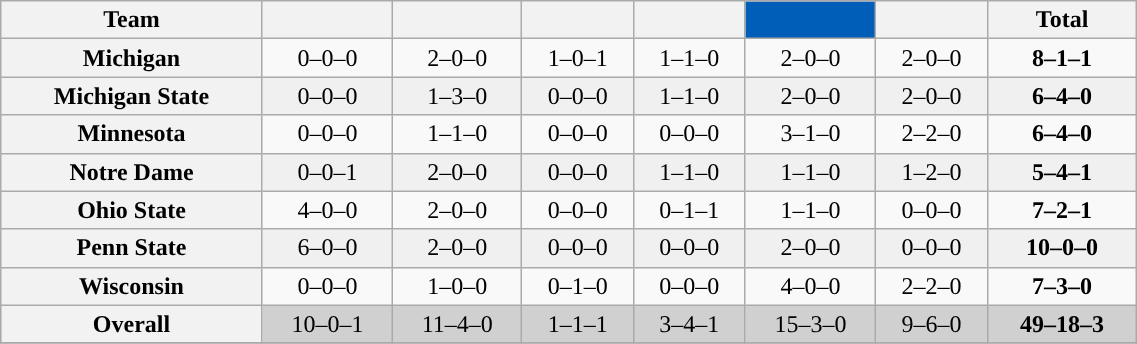<table class="wikitable" style="text-align: center; "width=60%">
<tr>
<th>Team</th>
<th><a href='#'></a></th>
<th><a href='#'></a></th>
<th><a href='#'></a></th>
<th><a href='#'></a></th>
<th style="color:white; background:#005EB8"><a href='#'></a></th>
<th><a href='#'></a></th>
<th>Total</th>
</tr>
<tr>
<th>Michigan</th>
<td>0–0–0</td>
<td>2–0–0</td>
<td>1–0–1</td>
<td>1–1–0</td>
<td>2–0–0</td>
<td>2–0–0</td>
<td><strong>8–1–1</strong></td>
</tr>
<tr bgcolor=f0f0f0>
<th>Michigan State</th>
<td>0–0–0</td>
<td>1–3–0</td>
<td>0–0–0</td>
<td>1–1–0</td>
<td>2–0–0</td>
<td>2–0–0</td>
<td><strong>6–4–0</strong></td>
</tr>
<tr>
<th>Minnesota</th>
<td>0–0–0</td>
<td>1–1–0</td>
<td>0–0–0</td>
<td>0–0–0</td>
<td>3–1–0</td>
<td>2–2–0</td>
<td><strong>6–4–0</strong></td>
</tr>
<tr bgcolor=f0f0f0>
<th>Notre Dame</th>
<td>0–0–1</td>
<td>2–0–0</td>
<td>0–0–0</td>
<td>1–1–0</td>
<td>1–1–0</td>
<td>1–2–0</td>
<td><strong>5–4–1</strong></td>
</tr>
<tr>
<th>Ohio State</th>
<td>4–0–0</td>
<td>2–0–0</td>
<td>0–0–0</td>
<td>0–1–1</td>
<td>1–1–0</td>
<td>0–0–0</td>
<td><strong>7–2–1</strong></td>
</tr>
<tr bgcolor=f0f0f0>
<th>Penn State</th>
<td>6–0–0</td>
<td>2–0–0</td>
<td>0–0–0</td>
<td>0–0–0</td>
<td>2–0–0</td>
<td>0–0–0</td>
<td><strong>10–0–0</strong></td>
</tr>
<tr>
<th>Wisconsin</th>
<td>0–0–0</td>
<td>1–0–0</td>
<td>0–1–0</td>
<td>0–0–0</td>
<td>4–0–0</td>
<td>2–2–0</td>
<td><strong>7–3–0</strong></td>
</tr>
<tr bgcolor=d0d0d0>
<th>Overall</th>
<td>10–0–1</td>
<td>11–4–0</td>
<td>1–1–1</td>
<td>3–4–1</td>
<td>15–3–0</td>
<td>9–6–0</td>
<td><strong>49–18–3</strong></td>
</tr>
<tr>
</tr>
</table>
